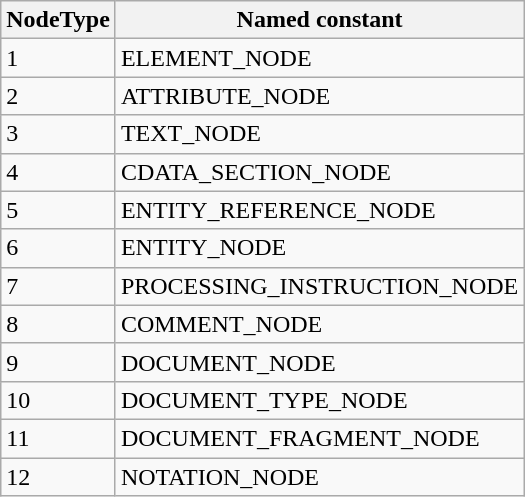<table class="wikitable">
<tr>
<th>NodeType</th>
<th>Named constant</th>
</tr>
<tr>
<td>1</td>
<td>ELEMENT_NODE</td>
</tr>
<tr>
<td>2</td>
<td>ATTRIBUTE_NODE</td>
</tr>
<tr>
<td>3</td>
<td>TEXT_NODE</td>
</tr>
<tr>
<td>4</td>
<td>CDATA_SECTION_NODE</td>
</tr>
<tr>
<td>5</td>
<td>ENTITY_REFERENCE_NODE</td>
</tr>
<tr>
<td>6</td>
<td>ENTITY_NODE</td>
</tr>
<tr>
<td>7</td>
<td>PROCESSING_INSTRUCTION_NODE</td>
</tr>
<tr>
<td>8</td>
<td>COMMENT_NODE</td>
</tr>
<tr>
<td>9</td>
<td>DOCUMENT_NODE</td>
</tr>
<tr>
<td>10</td>
<td>DOCUMENT_TYPE_NODE</td>
</tr>
<tr>
<td>11</td>
<td>DOCUMENT_FRAGMENT_NODE</td>
</tr>
<tr>
<td>12</td>
<td>NOTATION_NODE</td>
</tr>
</table>
